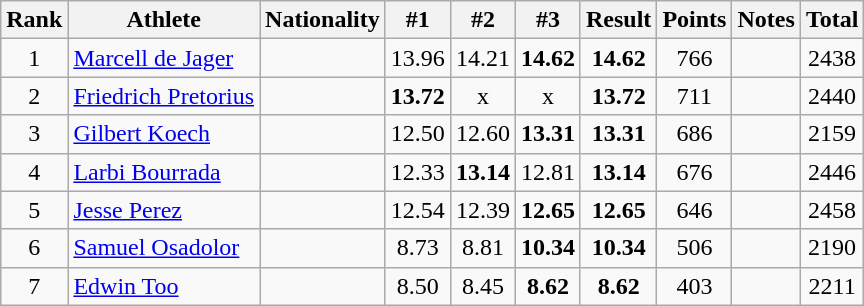<table class="wikitable sortable" style="text-align:center">
<tr>
<th>Rank</th>
<th>Athlete</th>
<th>Nationality</th>
<th>#1</th>
<th>#2</th>
<th>#3</th>
<th>Result</th>
<th>Points</th>
<th>Notes</th>
<th>Total</th>
</tr>
<tr>
<td>1</td>
<td align=left><a href='#'>Marcell de Jager</a></td>
<td align=left></td>
<td>13.96</td>
<td>14.21</td>
<td><strong>14.62</strong></td>
<td><strong>14.62</strong></td>
<td>766</td>
<td></td>
<td>2438</td>
</tr>
<tr>
<td>2</td>
<td align=left><a href='#'>Friedrich Pretorius</a></td>
<td align=left></td>
<td><strong>13.72</strong></td>
<td>x</td>
<td>x</td>
<td><strong>13.72</strong></td>
<td>711</td>
<td></td>
<td>2440</td>
</tr>
<tr>
<td>3</td>
<td align=left><a href='#'>Gilbert Koech</a></td>
<td align=left></td>
<td>12.50</td>
<td>12.60</td>
<td><strong>13.31</strong></td>
<td><strong>13.31</strong></td>
<td>686</td>
<td></td>
<td>2159</td>
</tr>
<tr>
<td>4</td>
<td align=left><a href='#'>Larbi Bourrada</a></td>
<td align=left></td>
<td>12.33</td>
<td><strong>13.14</strong></td>
<td>12.81</td>
<td><strong>13.14</strong></td>
<td>676</td>
<td></td>
<td>2446</td>
</tr>
<tr>
<td>5</td>
<td align=left><a href='#'>Jesse Perez</a></td>
<td align=left></td>
<td>12.54</td>
<td>12.39</td>
<td><strong>12.65</strong></td>
<td><strong>12.65</strong></td>
<td>646</td>
<td></td>
<td>2458</td>
</tr>
<tr>
<td>6</td>
<td align=left><a href='#'>Samuel Osadolor</a></td>
<td align=left></td>
<td>8.73</td>
<td>8.81</td>
<td><strong>10.34</strong></td>
<td><strong>10.34</strong></td>
<td>506</td>
<td></td>
<td>2190</td>
</tr>
<tr>
<td>7</td>
<td align=left><a href='#'>Edwin Too</a></td>
<td align=left></td>
<td>8.50</td>
<td>8.45</td>
<td><strong>8.62</strong></td>
<td><strong>8.62</strong></td>
<td>403</td>
<td></td>
<td>2211</td>
</tr>
</table>
